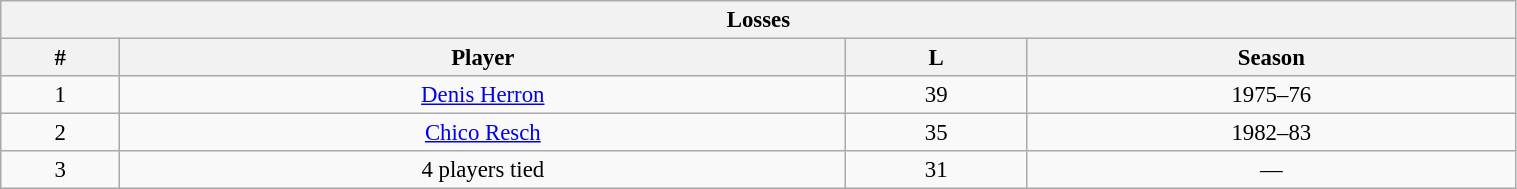<table class="wikitable" style="text-align: center; font-size: 95%" width="80%">
<tr>
<th colspan="4">Losses</th>
</tr>
<tr>
<th>#</th>
<th>Player</th>
<th>L</th>
<th>Season</th>
</tr>
<tr>
<td>1</td>
<td><a href='#'>Denis Herron</a></td>
<td>39</td>
<td>1975–76</td>
</tr>
<tr>
<td>2</td>
<td><a href='#'>Chico Resch</a></td>
<td>35</td>
<td>1982–83</td>
</tr>
<tr>
<td>3</td>
<td>4 players tied</td>
<td>31</td>
<td>––</td>
</tr>
</table>
